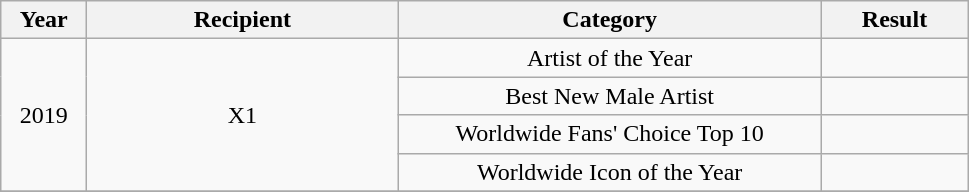<table class="wikitable" style="text-align:center">
<tr>
<th width="50">Year</th>
<th width="200">Recipient</th>
<th width="275">Category</th>
<th width="90">Result</th>
</tr>
<tr>
<td rowspan=4>2019</td>
<td rowspan=4>X1</td>
<td>Artist of the Year</td>
<td></td>
</tr>
<tr>
<td>Best New Male Artist</td>
<td></td>
</tr>
<tr>
<td>Worldwide Fans' Choice Top 10</td>
<td></td>
</tr>
<tr>
<td>Worldwide Icon of the Year</td>
<td></td>
</tr>
<tr>
</tr>
</table>
